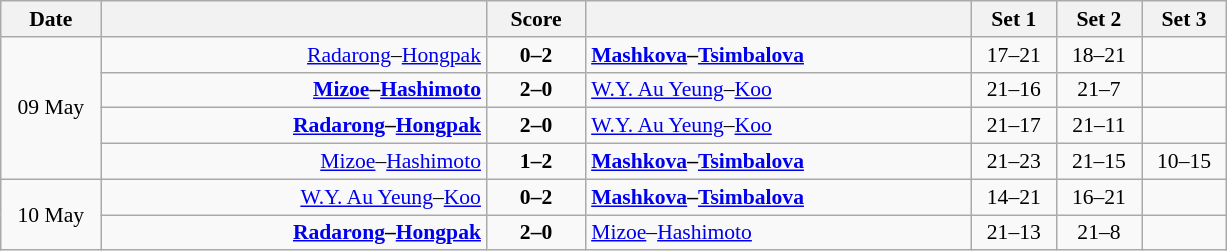<table class="wikitable" style="text-align: center; font-size:90% ">
<tr>
<th width="60">Date</th>
<th align="right" width="250"></th>
<th width="60">Score</th>
<th align="left" width="250"></th>
<th width="50">Set 1</th>
<th width="50">Set 2</th>
<th width="50">Set 3</th>
</tr>
<tr>
<td rowspan=4>09 May</td>
<td align=right><a href='#'>Radarong</a>–<a href='#'>Hongpak</a> </td>
<td align=center><strong>0–2</strong></td>
<td align=left><strong> <a href='#'>Mashkova</a>–<a href='#'>Tsimbalova</a></strong></td>
<td>17–21</td>
<td>18–21</td>
<td></td>
</tr>
<tr>
<td align=right><strong><a href='#'>Mizoe</a>–<a href='#'>Hashimoto</a> </strong></td>
<td align=center><strong>2–0</strong></td>
<td align=left> <a href='#'>W.Y. Au Yeung</a>–<a href='#'>Koo</a></td>
<td>21–16</td>
<td>21–7</td>
<td></td>
</tr>
<tr>
<td align=right><strong><a href='#'>Radarong</a>–<a href='#'>Hongpak</a> </strong></td>
<td align=center><strong>2–0</strong></td>
<td align=left> <a href='#'>W.Y. Au Yeung</a>–<a href='#'>Koo</a></td>
<td>21–17</td>
<td>21–11</td>
<td></td>
</tr>
<tr>
<td align=right><a href='#'>Mizoe</a>–<a href='#'>Hashimoto</a> </td>
<td align=center><strong>1–2</strong></td>
<td align=left><strong> <a href='#'>Mashkova</a>–<a href='#'>Tsimbalova</a></strong></td>
<td>21–23</td>
<td>21–15</td>
<td>10–15</td>
</tr>
<tr>
<td rowspan=2>10 May</td>
<td align=right><a href='#'>W.Y. Au Yeung</a>–<a href='#'>Koo</a> </td>
<td align=center><strong>0–2</strong></td>
<td align=left><strong> <a href='#'>Mashkova</a>–<a href='#'>Tsimbalova</a></strong></td>
<td>14–21</td>
<td>16–21</td>
<td></td>
</tr>
<tr>
<td align=right><strong><a href='#'>Radarong</a>–<a href='#'>Hongpak</a> </strong></td>
<td align=center><strong>2–0</strong></td>
<td align=left> <a href='#'>Mizoe</a>–<a href='#'>Hashimoto</a></td>
<td>21–13</td>
<td>21–8</td>
<td></td>
</tr>
</table>
